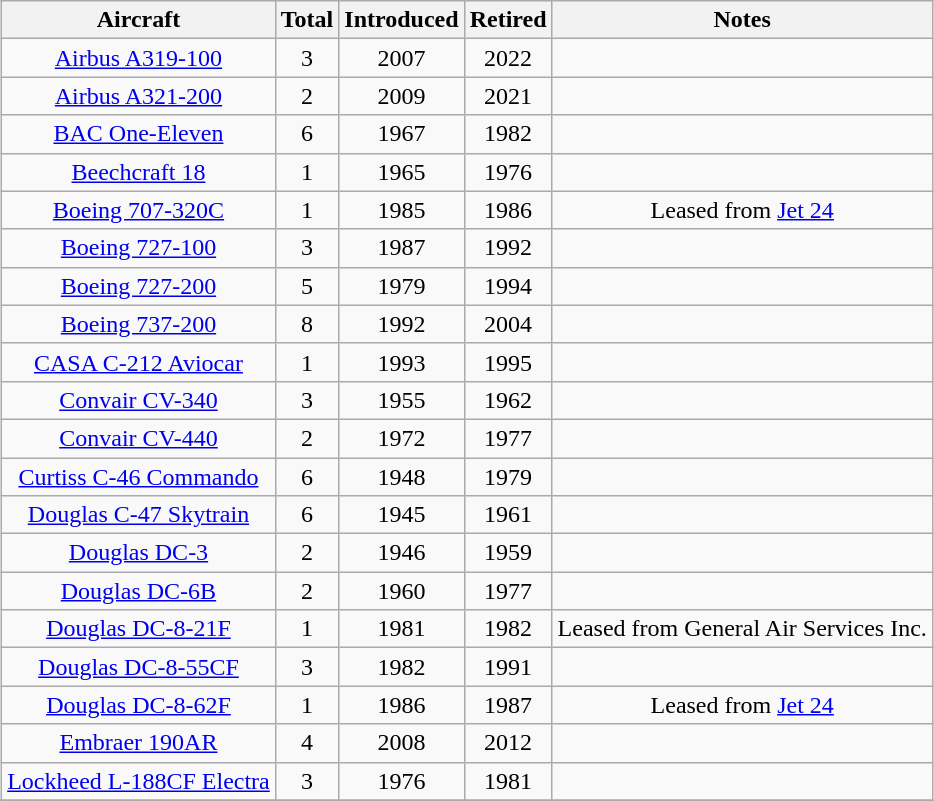<table class="wikitable" style="margin:0.5em auto; text-align:center">
<tr>
<th>Aircraft</th>
<th>Total</th>
<th>Introduced</th>
<th>Retired</th>
<th>Notes</th>
</tr>
<tr>
<td><a href='#'>Airbus A319-100</a></td>
<td>3</td>
<td>2007</td>
<td>2022</td>
<td></td>
</tr>
<tr>
<td><a href='#'>Airbus A321-200</a></td>
<td>2</td>
<td>2009</td>
<td>2021</td>
<td></td>
</tr>
<tr>
<td><a href='#'>BAC One-Eleven</a></td>
<td>6</td>
<td>1967</td>
<td>1982</td>
<td></td>
</tr>
<tr>
<td><a href='#'>Beechcraft 18</a></td>
<td>1</td>
<td>1965</td>
<td>1976</td>
<td></td>
</tr>
<tr>
<td><a href='#'>Boeing 707-320C</a></td>
<td>1</td>
<td>1985</td>
<td>1986</td>
<td>Leased from <a href='#'>Jet 24</a></td>
</tr>
<tr>
<td><a href='#'>Boeing 727-100</a></td>
<td>3</td>
<td>1987</td>
<td>1992</td>
<td></td>
</tr>
<tr>
<td><a href='#'>Boeing 727-200</a></td>
<td>5</td>
<td>1979</td>
<td>1994</td>
<td></td>
</tr>
<tr>
<td><a href='#'>Boeing 737-200</a></td>
<td>8</td>
<td>1992</td>
<td>2004</td>
<td></td>
</tr>
<tr>
<td><a href='#'>CASA C-212 Aviocar</a></td>
<td>1</td>
<td>1993</td>
<td>1995</td>
<td></td>
</tr>
<tr>
<td><a href='#'>Convair CV-340</a></td>
<td>3</td>
<td>1955</td>
<td>1962</td>
<td></td>
</tr>
<tr>
<td><a href='#'>Convair CV-440</a></td>
<td>2</td>
<td>1972</td>
<td>1977</td>
<td></td>
</tr>
<tr>
<td><a href='#'>Curtiss C-46 Commando</a></td>
<td>6</td>
<td>1948</td>
<td>1979</td>
<td></td>
</tr>
<tr>
<td><a href='#'>Douglas C-47 Skytrain</a></td>
<td>6</td>
<td>1945</td>
<td>1961</td>
<td></td>
</tr>
<tr>
<td><a href='#'>Douglas DC-3</a></td>
<td>2</td>
<td>1946</td>
<td>1959</td>
<td></td>
</tr>
<tr>
<td><a href='#'>Douglas DC-6B</a></td>
<td>2</td>
<td>1960</td>
<td>1977</td>
<td></td>
</tr>
<tr>
<td><a href='#'>Douglas DC-8-21F</a></td>
<td>1</td>
<td>1981</td>
<td>1982</td>
<td>Leased from General Air Services Inc.</td>
</tr>
<tr>
<td><a href='#'>Douglas DC-8-55CF</a></td>
<td>3</td>
<td>1982</td>
<td>1991</td>
<td></td>
</tr>
<tr>
<td><a href='#'>Douglas DC-8-62F</a></td>
<td>1</td>
<td>1986</td>
<td>1987</td>
<td>Leased from <a href='#'>Jet 24</a></td>
</tr>
<tr>
<td><a href='#'>Embraer 190AR</a></td>
<td>4</td>
<td>2008</td>
<td>2012</td>
<td></td>
</tr>
<tr>
<td><a href='#'>Lockheed L-188CF Electra</a></td>
<td>3</td>
<td>1976</td>
<td>1981</td>
<td></td>
</tr>
<tr>
</tr>
</table>
